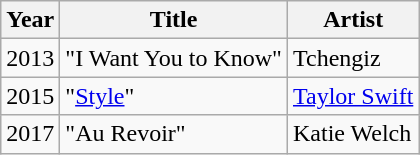<table class="wikitable">
<tr>
<th>Year</th>
<th>Title</th>
<th>Artist</th>
</tr>
<tr>
<td>2013</td>
<td>"I Want You to Know"</td>
<td>Tchengiz</td>
</tr>
<tr>
<td>2015</td>
<td>"<a href='#'>Style</a>"</td>
<td><a href='#'>Taylor Swift</a></td>
</tr>
<tr>
<td>2017</td>
<td>"Au Revoir"</td>
<td>Katie Welch</td>
</tr>
</table>
